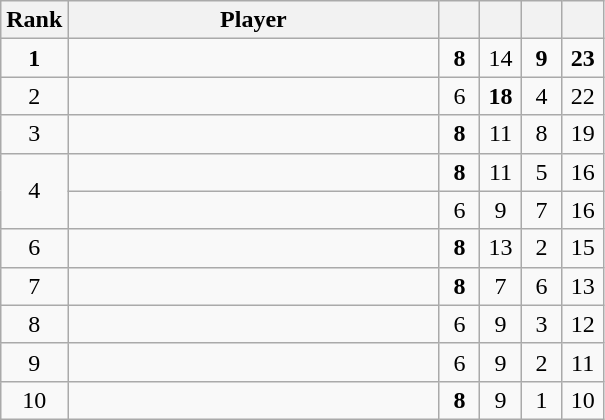<table class="wikitable">
<tr>
<th width="20">Rank</th>
<th width="240">Player</th>
<th width="20"></th>
<th width="20"></th>
<th width="20"></th>
<th width="20"></th>
</tr>
<tr align=center>
<td><strong>1</strong></td>
<td align=left></td>
<td><strong>8</strong></td>
<td>14</td>
<td><strong>9</strong></td>
<td><strong>23</strong></td>
</tr>
<tr align=center>
<td>2</td>
<td align=left></td>
<td>6</td>
<td><strong>18</strong></td>
<td>4</td>
<td>22</td>
</tr>
<tr align=center>
<td>3</td>
<td align=left></td>
<td><strong>8</strong></td>
<td>11</td>
<td>8</td>
<td>19</td>
</tr>
<tr align=center>
<td rowspan=2>4</td>
<td align=left></td>
<td><strong>8</strong></td>
<td>11</td>
<td>5</td>
<td>16</td>
</tr>
<tr align=center>
<td align=left></td>
<td>6</td>
<td>9</td>
<td>7</td>
<td>16</td>
</tr>
<tr align=center>
<td>6</td>
<td align=left></td>
<td><strong>8</strong></td>
<td>13</td>
<td>2</td>
<td>15</td>
</tr>
<tr align=center>
<td>7</td>
<td align=left></td>
<td><strong>8</strong></td>
<td>7</td>
<td>6</td>
<td>13</td>
</tr>
<tr align=center>
<td>8</td>
<td align=left></td>
<td>6</td>
<td>9</td>
<td>3</td>
<td>12</td>
</tr>
<tr align=center>
<td>9</td>
<td align=left></td>
<td>6</td>
<td>9</td>
<td>2</td>
<td>11</td>
</tr>
<tr align=center>
<td>10</td>
<td align=left></td>
<td><strong>8</strong></td>
<td>9</td>
<td>1</td>
<td>10</td>
</tr>
</table>
